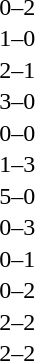<table cellspacing=1 width=70%>
<tr>
<th width=25%></th>
<th width=30%></th>
<th width=15%></th>
<th width=30%></th>
</tr>
<tr>
<td></td>
<td align=right></td>
<td align=center>0–2</td>
<td></td>
</tr>
<tr>
<td></td>
<td align=right></td>
<td align=center>1–0</td>
<td></td>
</tr>
<tr>
<td></td>
<td align=right></td>
<td align=center>2–1</td>
<td></td>
</tr>
<tr>
<td></td>
<td align=right></td>
<td align=center>3–0</td>
<td></td>
</tr>
<tr>
<td></td>
<td align=right></td>
<td align=center>0–0</td>
<td></td>
</tr>
<tr>
<td></td>
<td align=right></td>
<td align=center>1–3</td>
<td></td>
</tr>
<tr>
<td></td>
<td align=right></td>
<td align=center>5–0</td>
<td></td>
</tr>
<tr>
<td></td>
<td align=right></td>
<td align=center>0–3</td>
<td></td>
</tr>
<tr>
<td></td>
<td align=right></td>
<td align=center>0–1</td>
<td></td>
</tr>
<tr>
<td></td>
<td align=right></td>
<td align=center>0–2</td>
<td></td>
</tr>
<tr>
<td></td>
<td align=right></td>
<td align=center>2–2</td>
<td></td>
</tr>
<tr>
<td></td>
<td align=right></td>
<td align=center>2–2</td>
<td></td>
</tr>
</table>
